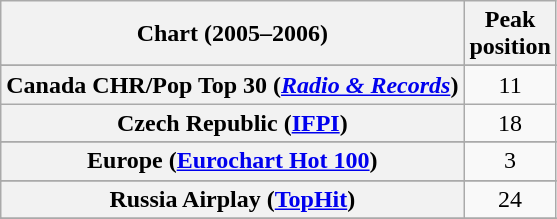<table class="wikitable sortable plainrowheaders" style="text-align:center">
<tr>
<th>Chart (2005–2006)</th>
<th>Peak<br>position</th>
</tr>
<tr>
</tr>
<tr>
</tr>
<tr>
</tr>
<tr>
</tr>
<tr>
</tr>
<tr>
<th scope="row">Canada CHR/Pop Top 30 (<em><a href='#'>Radio & Records</a></em>)</th>
<td>11</td>
</tr>
<tr>
<th scope="row">Czech Republic (<a href='#'>IFPI</a>)</th>
<td>18</td>
</tr>
<tr>
</tr>
<tr>
<th scope="row">Europe (<a href='#'>Eurochart Hot 100</a>)</th>
<td>3</td>
</tr>
<tr>
</tr>
<tr>
</tr>
<tr>
</tr>
<tr>
</tr>
<tr>
</tr>
<tr>
</tr>
<tr>
</tr>
<tr>
</tr>
<tr>
</tr>
<tr>
<th scope="row">Russia Airplay (<a href='#'>TopHit</a>)</th>
<td>24</td>
</tr>
<tr>
</tr>
<tr>
</tr>
<tr>
</tr>
<tr>
</tr>
<tr>
</tr>
<tr>
</tr>
<tr>
</tr>
<tr>
</tr>
<tr>
</tr>
</table>
